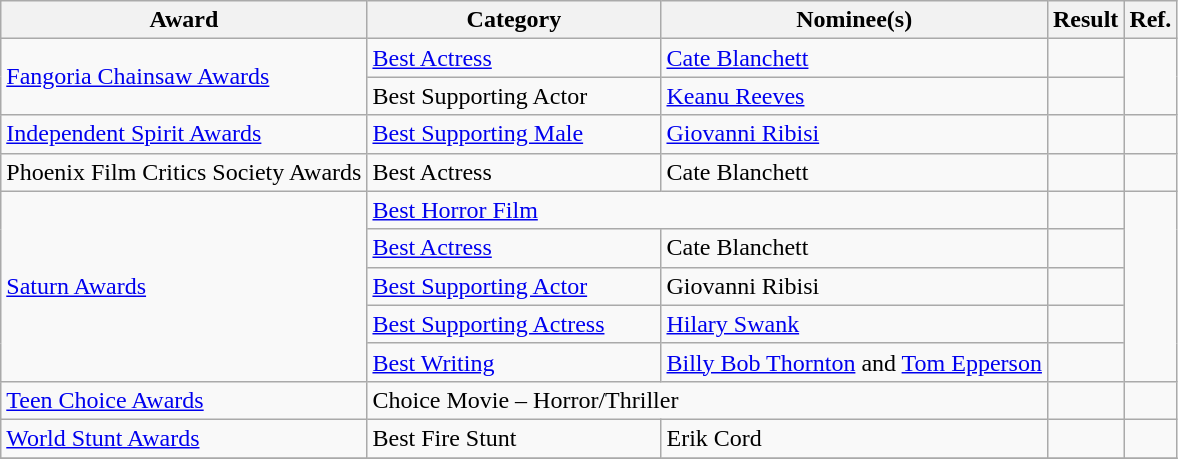<table class="wikitable plainrowheaders">
<tr>
<th>Award</th>
<th scope="col" style="width:25%;">Category</th>
<th>Nominee(s)</th>
<th>Result</th>
<th>Ref.</th>
</tr>
<tr>
<td rowspan="2"><a href='#'>Fangoria Chainsaw Awards</a></td>
<td><a href='#'>Best Actress</a></td>
<td><a href='#'>Cate Blanchett</a></td>
<td></td>
<td rowspan="2" align="center"></td>
</tr>
<tr>
<td>Best Supporting Actor</td>
<td><a href='#'>Keanu Reeves</a></td>
<td></td>
</tr>
<tr>
<td><a href='#'>Independent Spirit Awards</a></td>
<td><a href='#'>Best Supporting Male</a></td>
<td><a href='#'>Giovanni Ribisi</a></td>
<td></td>
<td align="center"></td>
</tr>
<tr>
<td>Phoenix Film Critics Society Awards</td>
<td>Best Actress</td>
<td>Cate Blanchett</td>
<td></td>
<td align="center"></td>
</tr>
<tr>
<td rowspan="5"><a href='#'>Saturn Awards</a></td>
<td colspan="2"><a href='#'>Best Horror Film</a></td>
<td></td>
<td rowspan="5" align="center"></td>
</tr>
<tr>
<td><a href='#'>Best Actress</a></td>
<td>Cate Blanchett</td>
<td></td>
</tr>
<tr>
<td><a href='#'>Best Supporting Actor</a></td>
<td>Giovanni Ribisi</td>
<td></td>
</tr>
<tr>
<td><a href='#'>Best Supporting Actress</a></td>
<td><a href='#'>Hilary Swank</a></td>
<td></td>
</tr>
<tr>
<td><a href='#'>Best Writing</a></td>
<td><a href='#'>Billy Bob Thornton</a> and <a href='#'>Tom Epperson</a></td>
<td></td>
</tr>
<tr>
<td><a href='#'>Teen Choice Awards</a></td>
<td colspan="2">Choice Movie – Horror/Thriller</td>
<td></td>
<td align="center"></td>
</tr>
<tr>
<td><a href='#'>World Stunt Awards</a></td>
<td>Best Fire Stunt</td>
<td>Erik Cord</td>
<td></td>
<td align="center"></td>
</tr>
<tr>
</tr>
</table>
